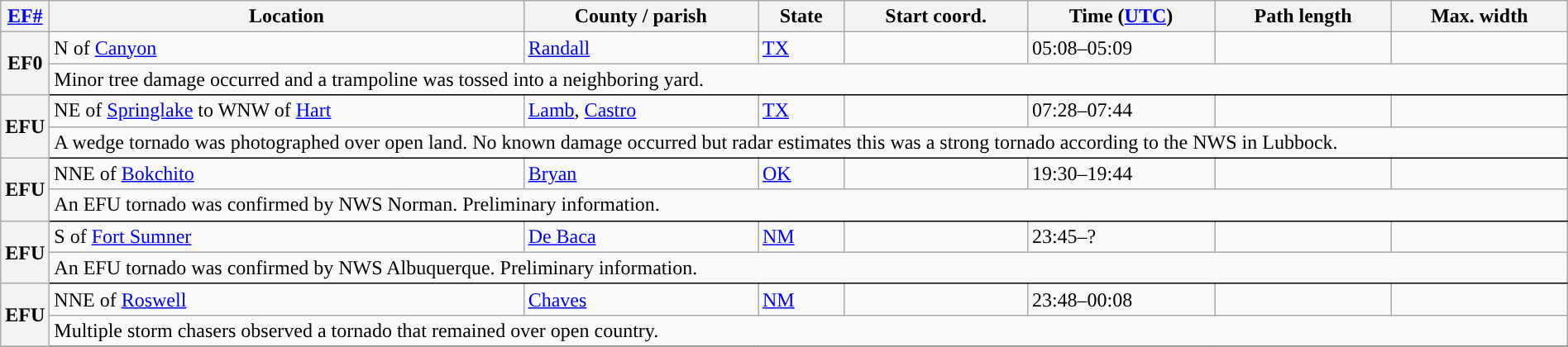<table class="wikitable sortable" style="width:100%;">
<tr>
<th scope="col" width="2%" align="center"><a href='#'>EF#</a></th>
<th scope="col" align="center" class="unsortable">Location</th>
<th scope="col" align="center" class="unsortable">County / parish</th>
<th scope="col" align="center">State</th>
<th scope="col" align="center">Start coord.</th>
<th scope="col" align="center">Time (<a href='#'>UTC</a>)</th>
<th scope="col" align="center">Path length</th>
<th scope="col" align="center">Max. width</th>
</tr>
<tr>
<th scope="row" rowspan="2" style="background-color:#">EF0</th>
<td>N of <a href='#'>Canyon</a></td>
<td><a href='#'>Randall</a></td>
<td><a href='#'>TX</a></td>
<td></td>
<td>05:08–05:09</td>
<td></td>
<td></td>
</tr>
<tr class="expand-child">
<td colspan="8" style=" border-bottom: 1px solid black;">Minor tree damage occurred and a trampoline was tossed into a neighboring yard.</td>
</tr>
<tr>
<th scope="row" rowspan="2" style="background-color:#">EFU</th>
<td>NE of <a href='#'>Springlake</a> to WNW of <a href='#'>Hart</a></td>
<td><a href='#'>Lamb</a>, <a href='#'>Castro</a></td>
<td><a href='#'>TX</a></td>
<td></td>
<td>07:28–07:44</td>
<td></td>
<td></td>
</tr>
<tr class="expand-child">
<td colspan="8" style=" border-bottom: 1px solid black;">A wedge tornado was photographed over open land. No known damage occurred but radar estimates this was a strong tornado according to the NWS in Lubbock.</td>
</tr>
<tr>
<th scope="row" rowspan="2" style="background-color:#">EFU</th>
<td>NNE of <a href='#'>Bokchito</a></td>
<td><a href='#'>Bryan</a></td>
<td><a href='#'>OK</a></td>
<td></td>
<td>19:30–19:44</td>
<td></td>
<td></td>
</tr>
<tr class="expand-child">
<td colspan="8" style=" border-bottom: 1px solid black;">An EFU tornado was confirmed by NWS Norman. Preliminary information.</td>
</tr>
<tr>
<th scope="row" rowspan="2" style="background-color:#">EFU</th>
<td>S of <a href='#'>Fort Sumner</a></td>
<td><a href='#'>De Baca</a></td>
<td><a href='#'>NM</a></td>
<td></td>
<td>23:45–?</td>
<td></td>
<td></td>
</tr>
<tr class="expand-child">
<td colspan="8" style=" border-bottom: 1px solid black;">An EFU tornado was confirmed by NWS Albuquerque. Preliminary information.</td>
</tr>
<tr>
<th scope="row" rowspan="2" style="background-color:#">EFU</th>
<td>NNE of <a href='#'>Roswell</a></td>
<td><a href='#'>Chaves</a></td>
<td><a href='#'>NM</a></td>
<td></td>
<td>23:48–00:08</td>
<td></td>
<td></td>
</tr>
<tr class="expand-child">
<td colspan="8" style=" border-bottom: 1px solid black;">Multiple storm chasers observed a tornado that remained over open country.</td>
</tr>
<tr>
</tr>
</table>
